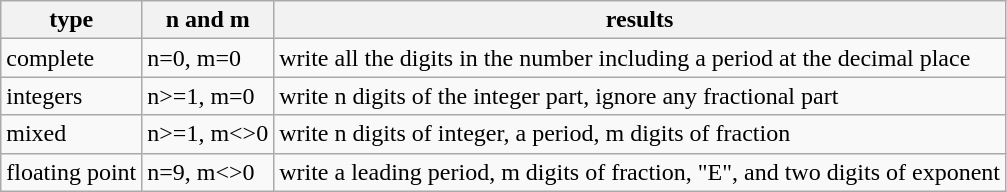<table class="wikitable">
<tr>
<th>type</th>
<th>n and m</th>
<th>results</th>
</tr>
<tr>
<td>complete</td>
<td>n=0, m=0</td>
<td>write all the digits in the number including a period at the decimal place</td>
</tr>
<tr>
<td>integers</td>
<td>n>=1, m=0</td>
<td>write n digits of the integer part, ignore any fractional part</td>
</tr>
<tr>
<td>mixed</td>
<td>n>=1, m<>0</td>
<td>write n digits of integer, a period, m digits of fraction</td>
</tr>
<tr>
<td>floating point</td>
<td>n=9, m<>0</td>
<td>write a leading period, m digits of fraction, "E", and two digits of exponent</td>
</tr>
</table>
